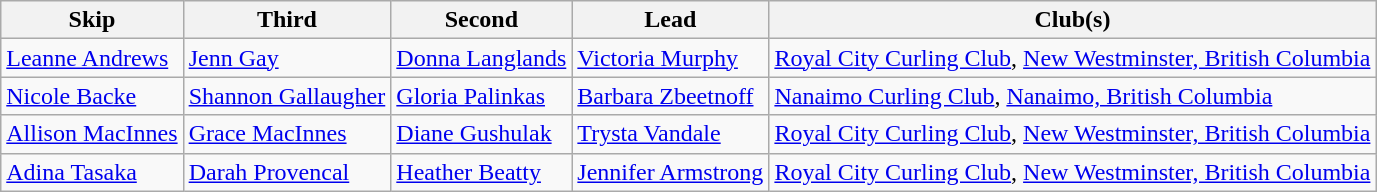<table class="wikitable" border="1">
<tr>
<th>Skip</th>
<th>Third</th>
<th>Second</th>
<th>Lead</th>
<th>Club(s)</th>
</tr>
<tr>
<td><a href='#'>Leanne Andrews</a></td>
<td><a href='#'>Jenn Gay</a></td>
<td><a href='#'>Donna Langlands</a></td>
<td><a href='#'>Victoria Murphy</a></td>
<td><a href='#'>Royal City Curling Club</a>, <a href='#'>New Westminster, British Columbia</a></td>
</tr>
<tr>
<td><a href='#'>Nicole Backe</a></td>
<td><a href='#'>Shannon Gallaugher</a></td>
<td><a href='#'>Gloria Palinkas</a></td>
<td><a href='#'>Barbara Zbeetnoff</a></td>
<td><a href='#'>Nanaimo Curling Club</a>, <a href='#'>Nanaimo, British Columbia</a></td>
</tr>
<tr>
<td><a href='#'>Allison MacInnes</a></td>
<td><a href='#'>Grace MacInnes</a></td>
<td><a href='#'>Diane Gushulak</a></td>
<td><a href='#'>Trysta Vandale</a></td>
<td><a href='#'>Royal City Curling Club</a>, <a href='#'>New Westminster, British Columbia</a></td>
</tr>
<tr>
<td><a href='#'>Adina Tasaka</a></td>
<td><a href='#'>Darah Provencal</a></td>
<td><a href='#'>Heather Beatty</a></td>
<td><a href='#'>Jennifer Armstrong</a></td>
<td><a href='#'>Royal City Curling Club</a>, <a href='#'>New Westminster, British Columbia</a></td>
</tr>
</table>
